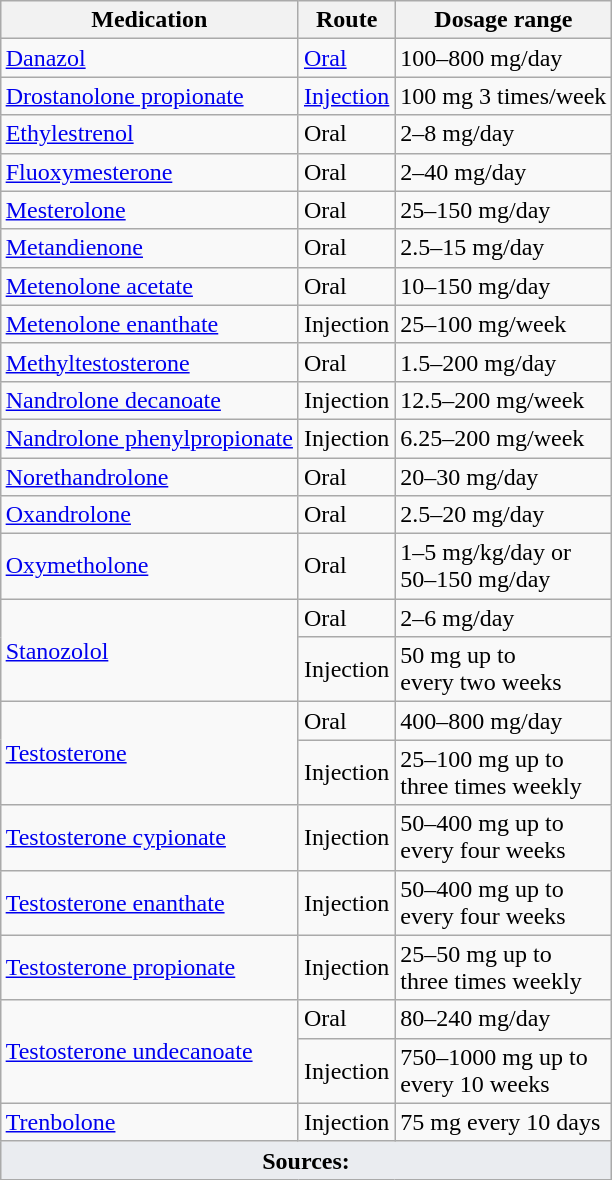<table class="wikitable sortable floatright" style="margin: 1em auto;">
<tr>
<th scope=col>Medication</th>
<th scope=col>Route</th>
<th scope=col>Dosage range</th>
</tr>
<tr>
<td><a href='#'>Danazol</a></td>
<td><a href='#'>Oral</a></td>
<td>100–800 mg/day</td>
</tr>
<tr>
<td><a href='#'>Drostanolone propionate</a></td>
<td><a href='#'>Injection</a></td>
<td>100 mg 3 times/week</td>
</tr>
<tr>
<td><a href='#'>Ethylestrenol</a></td>
<td>Oral</td>
<td>2–8 mg/day</td>
</tr>
<tr>
<td><a href='#'>Fluoxymesterone</a></td>
<td>Oral</td>
<td>2–40 mg/day</td>
</tr>
<tr>
<td><a href='#'>Mesterolone</a></td>
<td>Oral</td>
<td>25–150 mg/day</td>
</tr>
<tr>
<td><a href='#'>Metandienone</a></td>
<td>Oral</td>
<td>2.5–15 mg/day</td>
</tr>
<tr>
<td><a href='#'>Metenolone acetate</a></td>
<td>Oral</td>
<td>10–150 mg/day</td>
</tr>
<tr>
<td><a href='#'>Metenolone enanthate</a></td>
<td>Injection</td>
<td>25–100 mg/week</td>
</tr>
<tr>
<td><a href='#'>Methyltestosterone</a></td>
<td>Oral</td>
<td>1.5–200 mg/day</td>
</tr>
<tr>
<td><a href='#'>Nandrolone decanoate</a></td>
<td>Injection</td>
<td>12.5–200 mg/week</td>
</tr>
<tr>
<td><a href='#'>Nandrolone phenylpropionate</a></td>
<td>Injection</td>
<td>6.25–200 mg/week</td>
</tr>
<tr>
<td><a href='#'>Norethandrolone</a></td>
<td>Oral</td>
<td>20–30 mg/day</td>
</tr>
<tr>
<td><a href='#'>Oxandrolone</a></td>
<td>Oral</td>
<td>2.5–20 mg/day</td>
</tr>
<tr>
<td><a href='#'>Oxymetholone</a></td>
<td>Oral</td>
<td>1–5 mg/kg/day or<br>50–150 mg/day</td>
</tr>
<tr>
<td rowspan=2><a href='#'>Stanozolol</a></td>
<td>Oral</td>
<td>2–6 mg/day</td>
</tr>
<tr>
<td>Injection</td>
<td>50 mg up to<br> every two weeks</td>
</tr>
<tr>
<td rowspan=2><a href='#'>Testosterone</a></td>
<td>Oral</td>
<td>400–800 mg/day</td>
</tr>
<tr>
<td>Injection</td>
<td>25–100 mg up to<br>three times weekly</td>
</tr>
<tr>
<td><a href='#'>Testosterone cypionate</a></td>
<td>Injection</td>
<td>50–400 mg up to<br>every four weeks</td>
</tr>
<tr>
<td><a href='#'>Testosterone enanthate</a></td>
<td>Injection</td>
<td>50–400 mg up to<br>every four weeks</td>
</tr>
<tr>
<td><a href='#'>Testosterone propionate</a></td>
<td>Injection</td>
<td>25–50 mg up to<br>three times weekly</td>
</tr>
<tr>
<td rowspan=2><a href='#'>Testosterone undecanoate</a></td>
<td>Oral</td>
<td>80–240 mg/day</td>
</tr>
<tr>
<td>Injection</td>
<td>750–1000 mg up to<br> every 10 weeks</td>
</tr>
<tr>
<td><a href='#'>Trenbolone </a></td>
<td>Injection</td>
<td>75 mg every 10 days</td>
</tr>
<tr class="sortbottom">
<td colspan="5" style="width:1px; background:#eaecf0; text-align:center;"><strong>Sources:</strong> <br></td>
</tr>
</table>
